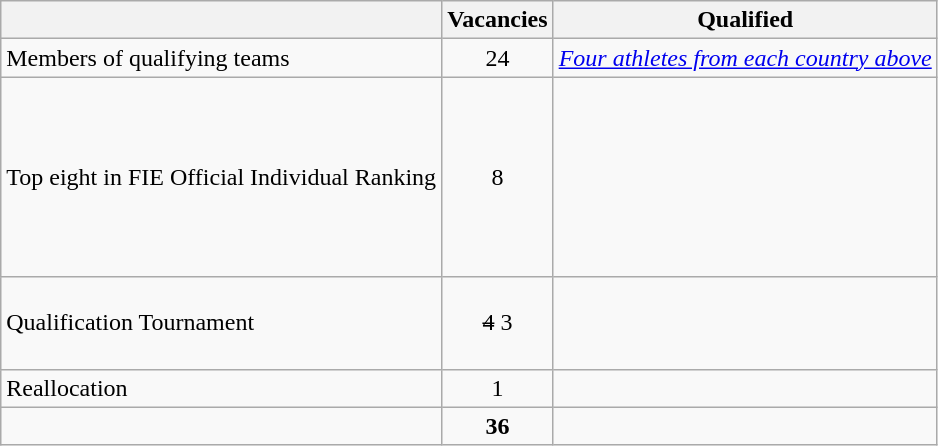<table class="wikitable">
<tr>
<th></th>
<th>Vacancies</th>
<th>Qualified</th>
</tr>
<tr>
<td>Members of qualifying teams</td>
<td style="text-align:center;">24</td>
<td><em><a href='#'>Four athletes from each country above</a></em></td>
</tr>
<tr>
<td>Top eight in FIE Official Individual Ranking</td>
<td style="text-align:center;">8</td>
<td><br><br><br><br><br><br><br></td>
</tr>
<tr>
<td>Qualification Tournament</td>
<td style="text-align:center;"><s>4</s> 3</td>
<td><br><br><s></s><br></td>
</tr>
<tr>
<td>Reallocation</td>
<td style="text-align:center;">1</td>
<td></td>
</tr>
<tr>
<td></td>
<td style="text-align:center;"><strong>36</strong></td>
<td></td>
</tr>
</table>
